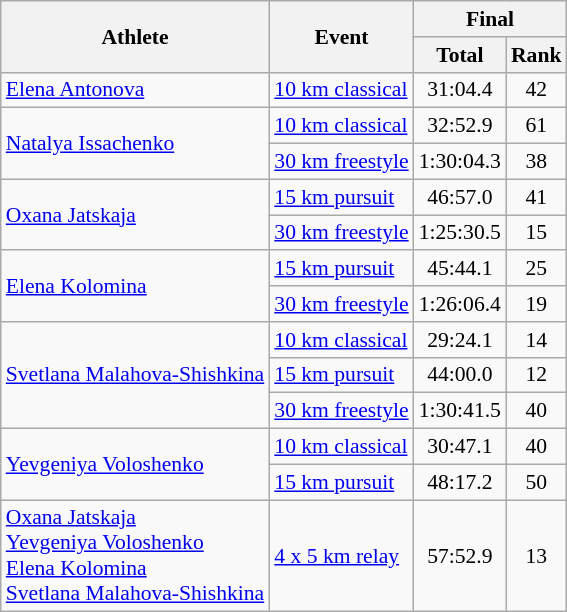<table class="wikitable" style="font-size:90%">
<tr>
<th rowspan="2">Athlete</th>
<th rowspan="2">Event</th>
<th colspan="2">Final</th>
</tr>
<tr>
<th>Total</th>
<th>Rank</th>
</tr>
<tr>
<td><a href='#'>Elena Antonova</a></td>
<td><a href='#'>10 km classical</a></td>
<td align="center">31:04.4</td>
<td align="center">42</td>
</tr>
<tr>
<td rowspan=2><a href='#'>Natalya Issachenko</a></td>
<td><a href='#'>10 km classical</a></td>
<td align="center">32:52.9</td>
<td align="center">61</td>
</tr>
<tr>
<td><a href='#'>30 km freestyle</a></td>
<td align="center">1:30:04.3</td>
<td align="center">38</td>
</tr>
<tr>
<td rowspan=2><a href='#'>Oxana Jatskaja</a></td>
<td><a href='#'>15 km pursuit</a></td>
<td align="center">46:57.0</td>
<td align="center">41</td>
</tr>
<tr>
<td><a href='#'>30 km freestyle</a></td>
<td align="center">1:25:30.5</td>
<td align="center">15</td>
</tr>
<tr>
<td rowspan=2><a href='#'>Elena Kolomina</a></td>
<td><a href='#'>15 km pursuit</a></td>
<td align="center">45:44.1</td>
<td align="center">25</td>
</tr>
<tr>
<td><a href='#'>30 km freestyle</a></td>
<td align="center">1:26:06.4</td>
<td align="center">19</td>
</tr>
<tr>
<td rowspan=3><a href='#'>Svetlana Malahova-Shishkina</a></td>
<td><a href='#'>10 km classical</a></td>
<td align="center">29:24.1</td>
<td align="center">14</td>
</tr>
<tr>
<td><a href='#'>15 km pursuit</a></td>
<td align="center">44:00.0</td>
<td align="center">12</td>
</tr>
<tr>
<td><a href='#'>30 km freestyle</a></td>
<td align="center">1:30:41.5</td>
<td align="center">40</td>
</tr>
<tr>
<td rowspan=2><a href='#'>Yevgeniya Voloshenko</a></td>
<td><a href='#'>10 km classical</a></td>
<td align="center">30:47.1</td>
<td align="center">40</td>
</tr>
<tr>
<td><a href='#'>15 km pursuit</a></td>
<td align="center">48:17.2</td>
<td align="center">50</td>
</tr>
<tr>
<td><a href='#'>Oxana Jatskaja</a><br><a href='#'>Yevgeniya Voloshenko</a><br><a href='#'>Elena Kolomina</a><br><a href='#'>Svetlana Malahova-Shishkina</a></td>
<td><a href='#'>4 x 5 km relay</a></td>
<td align="center">57:52.9</td>
<td align="center">13</td>
</tr>
</table>
